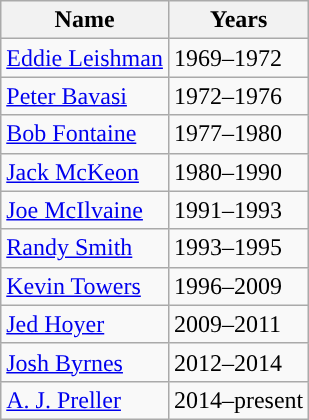<table class="wikitable">
<tr>
<th>Name</th>
<th>Years</th>
</tr>
<tr>
<td><a href='#'>Eddie Leishman</a></td>
<td>1969–1972</td>
</tr>
<tr>
<td><a href='#'>Peter Bavasi</a></td>
<td>1972–1976</td>
</tr>
<tr>
<td><a href='#'>Bob Fontaine</a></td>
<td>1977–1980</td>
</tr>
<tr>
<td><a href='#'>Jack McKeon</a></td>
<td>1980–1990</td>
</tr>
<tr>
<td><a href='#'>Joe McIlvaine</a></td>
<td>1991–1993</td>
</tr>
<tr>
<td><a href='#'>Randy Smith</a></td>
<td>1993–1995</td>
</tr>
<tr>
<td><a href='#'>Kevin Towers</a></td>
<td>1996–2009</td>
</tr>
<tr>
<td><a href='#'>Jed Hoyer</a></td>
<td>2009–2011</td>
</tr>
<tr>
<td><a href='#'>Josh Byrnes</a></td>
<td>2012–2014</td>
</tr>
<tr>
<td><a href='#'>A. J. Preller</a></td>
<td>2014–present</td>
</tr>
</table>
